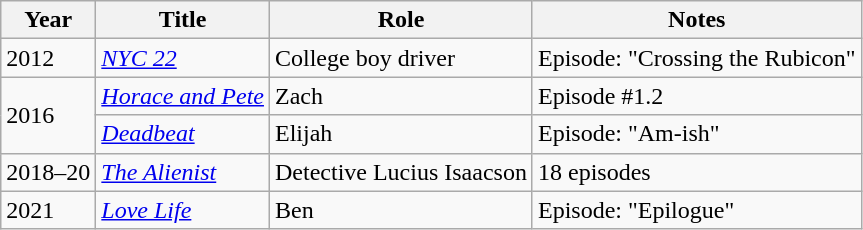<table class="wikitable sortable">
<tr>
<th>Year</th>
<th>Title</th>
<th>Role</th>
<th class="unsortable">Notes</th>
</tr>
<tr>
<td>2012</td>
<td><em><a href='#'>NYC 22</a></em></td>
<td>College boy driver</td>
<td>Episode: "Crossing the Rubicon"</td>
</tr>
<tr>
<td rowspan=2>2016</td>
<td><em><a href='#'>Horace and Pete</a></em></td>
<td>Zach</td>
<td>Episode #1.2</td>
</tr>
<tr>
<td><em><a href='#'>Deadbeat</a></em></td>
<td>Elijah</td>
<td>Episode: "Am-ish"</td>
</tr>
<tr>
<td>2018–20</td>
<td><em><a href='#'>The Alienist</a></em></td>
<td>Detective Lucius Isaacson</td>
<td>18 episodes</td>
</tr>
<tr>
<td>2021</td>
<td><em><a href='#'>Love Life</a></em></td>
<td>Ben</td>
<td>Episode: "Epilogue"</td>
</tr>
</table>
